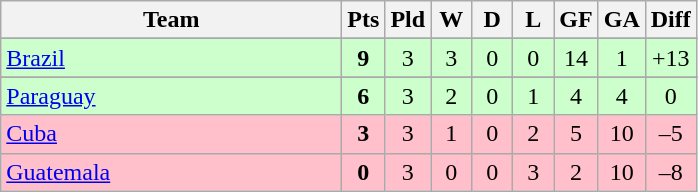<table class=wikitable style="text-align:center">
<tr>
<th width=220>Team</th>
<th width=20>Pts</th>
<th width=20>Pld</th>
<th width=20>W</th>
<th width=20>D</th>
<th width=20>L</th>
<th width=20>GF</th>
<th width=20>GA</th>
<th width=20>Diff</th>
</tr>
<tr>
</tr>
<tr bgcolor=ccffcc>
<td align=left> <a href='#'>Brazil</a></td>
<td><strong>9</strong></td>
<td>3</td>
<td>3</td>
<td>0</td>
<td>0</td>
<td>14</td>
<td>1</td>
<td>+13</td>
</tr>
<tr>
</tr>
<tr bgcolor=ccffcc>
<td align=left> <a href='#'>Paraguay</a></td>
<td><strong>6</strong></td>
<td>3</td>
<td>2</td>
<td>0</td>
<td>1</td>
<td>4</td>
<td>4</td>
<td>0</td>
</tr>
<tr bgcolor=pink>
<td align=left> <a href='#'>Cuba</a></td>
<td><strong>3</strong></td>
<td>3</td>
<td>1</td>
<td>0</td>
<td>2</td>
<td>5</td>
<td>10</td>
<td>–5</td>
</tr>
<tr bgcolor=pink>
<td align=left> <a href='#'>Guatemala</a></td>
<td><strong>0</strong></td>
<td>3</td>
<td>0</td>
<td>0</td>
<td>3</td>
<td>2</td>
<td>10</td>
<td>–8</td>
</tr>
</table>
